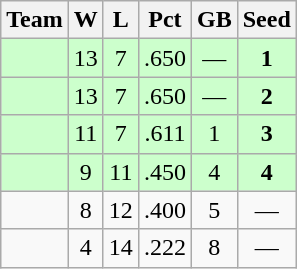<table class=wikitable>
<tr>
<th>Team</th>
<th>W</th>
<th>L</th>
<th>Pct</th>
<th>GB</th>
<th>Seed</th>
</tr>
<tr bgcolor=ccffcc align=center>
<td></td>
<td>13</td>
<td>7</td>
<td>.650</td>
<td>—</td>
<td><strong>1</strong></td>
</tr>
<tr bgcolor=ccffcc align=center>
<td></td>
<td>13</td>
<td>7</td>
<td>.650</td>
<td>—</td>
<td><strong>2</strong></td>
</tr>
<tr bgcolor=ccffcc align=center>
<td></td>
<td>11</td>
<td>7</td>
<td>.611</td>
<td>1</td>
<td><strong>3</strong></td>
</tr>
<tr bgcolor=ccffcc align=center>
<td></td>
<td>9</td>
<td>11</td>
<td>.450</td>
<td>4</td>
<td><strong>4</strong></td>
</tr>
<tr align=center>
<td></td>
<td>8</td>
<td>12</td>
<td>.400</td>
<td>5</td>
<td>—</td>
</tr>
<tr align=center>
<td></td>
<td>4</td>
<td>14</td>
<td>.222</td>
<td>8</td>
<td>—</td>
</tr>
</table>
